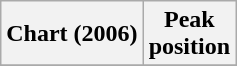<table class="wikitable plainrowheaders" style="text-align:center">
<tr>
<th scope="col">Chart (2006)</th>
<th scope="col">Peak<br>position</th>
</tr>
<tr>
</tr>
</table>
